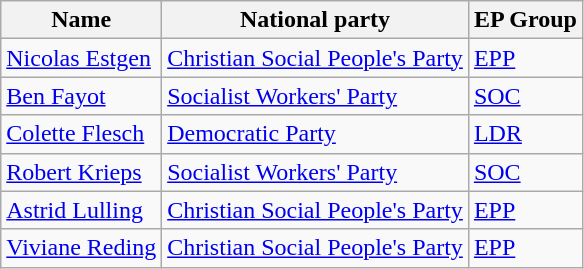<table class="sortable wikitable">
<tr>
<th>Name</th>
<th>National party</th>
<th>EP Group</th>
</tr>
<tr>
<td><a href='#'>Nicolas Estgen</a></td>
<td> <a href='#'>Christian Social People's Party</a></td>
<td> <a href='#'>EPP</a></td>
</tr>
<tr>
<td><a href='#'>Ben Fayot</a></td>
<td> <a href='#'>Socialist Workers' Party</a></td>
<td> <a href='#'>SOC</a></td>
</tr>
<tr>
<td><a href='#'>Colette Flesch</a></td>
<td> <a href='#'>Democratic Party</a></td>
<td> <a href='#'>LDR</a></td>
</tr>
<tr>
<td><a href='#'>Robert Krieps</a></td>
<td> <a href='#'>Socialist Workers' Party</a></td>
<td> <a href='#'>SOC</a></td>
</tr>
<tr>
<td><a href='#'>Astrid Lulling</a></td>
<td> <a href='#'>Christian Social People's Party</a></td>
<td> <a href='#'>EPP</a></td>
</tr>
<tr>
<td><a href='#'>Viviane Reding</a></td>
<td> <a href='#'>Christian Social People's Party</a></td>
<td> <a href='#'>EPP</a></td>
</tr>
</table>
